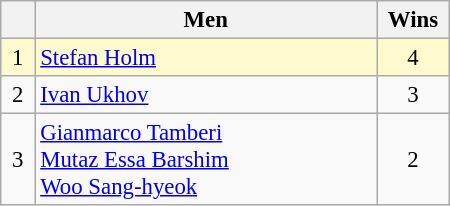<table class="wikitable" style="font-size:95%; width:300px">
<tr>
<th width=5%></th>
<th width=50%>Men</th>
<th width=5%>Wins</th>
</tr>
<tr bgcolor="#FFFACD">
<td align=center>1</td>
<td> <a href='#'>Stefan Holm</a></td>
<td align="center">4</td>
</tr>
<tr>
<td align=center>2</td>
<td> <a href='#'>Ivan Ukhov</a></td>
<td align="center">3</td>
</tr>
<tr>
<td align=center>3</td>
<td> <a href='#'>Gianmarco Tamberi</a><br> <a href='#'>Mutaz Essa Barshim</a><br> <a href='#'>Woo Sang-hyeok</a></td>
<td align="center">2</td>
</tr>
</table>
